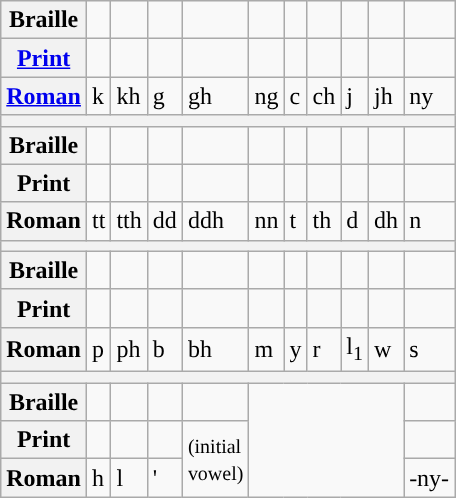<table class="wikitable">
<tr>
<th>Braille</th>
<td></td>
<td></td>
<td></td>
<td></td>
<td></td>
<td></td>
<td></td>
<td></td>
<td></td>
<td></td>
</tr>
<tr>
<th><a href='#'>Print</a></th>
<td><big></big></td>
<td><big></big></td>
<td><big></big></td>
<td><big></big></td>
<td><big></big></td>
<td><big></big></td>
<td><big></big></td>
<td><big></big></td>
<td><big></big></td>
<td><big></big></td>
</tr>
<tr>
<th><a href='#'>Roman</a></th>
<td>k</td>
<td>kh</td>
<td>g</td>
<td>gh</td>
<td>ng</td>
<td>c</td>
<td>ch</td>
<td>j</td>
<td>jh</td>
<td>ny</td>
</tr>
<tr>
<th colspan=11></th>
</tr>
<tr>
<th>Braille</th>
<td></td>
<td></td>
<td></td>
<td></td>
<td></td>
<td></td>
<td></td>
<td></td>
<td></td>
<td></td>
</tr>
<tr>
<th>Print</th>
<td><big></big></td>
<td><big></big></td>
<td><big></big></td>
<td><big></big></td>
<td><big></big></td>
<td><big></big></td>
<td><big></big></td>
<td><big></big></td>
<td><big></big></td>
<td><big></big></td>
</tr>
<tr>
<th>Roman</th>
<td>tt</td>
<td>tth</td>
<td>dd</td>
<td>ddh</td>
<td>nn</td>
<td>t</td>
<td>th</td>
<td>d</td>
<td>dh</td>
<td>n</td>
</tr>
<tr>
<th colspan=11></th>
</tr>
<tr>
<th>Braille</th>
<td></td>
<td></td>
<td></td>
<td></td>
<td></td>
<td></td>
<td></td>
<td></td>
<td></td>
<td></td>
</tr>
<tr>
<th>Print</th>
<td><big></big></td>
<td><big></big></td>
<td><big></big></td>
<td><big></big></td>
<td><big></big></td>
<td><big></big></td>
<td><big></big></td>
<td><big></big></td>
<td><big></big></td>
<td><big></big></td>
</tr>
<tr>
<th>Roman</th>
<td>p</td>
<td>ph</td>
<td>b</td>
<td>bh</td>
<td>m</td>
<td>y</td>
<td>r</td>
<td>l<sub>1</sub></td>
<td>w</td>
<td>s</td>
</tr>
<tr>
<th colspan=11></th>
</tr>
<tr>
<th>Braille</th>
<td></td>
<td></td>
<td></td>
<td></td>
<td rowspan=3 colspan=5></td>
<td></td>
</tr>
<tr>
<th>Print</th>
<td><big></big></td>
<td><big></big></td>
<td><big></big></td>
<td rowspan=2><small>(initial<br>vowel)</small></td>
<td><big></big></td>
</tr>
<tr>
<th>Roman</th>
<td>h</td>
<td>l</td>
<td>'</td>
<td>-ny-</td>
</tr>
</table>
